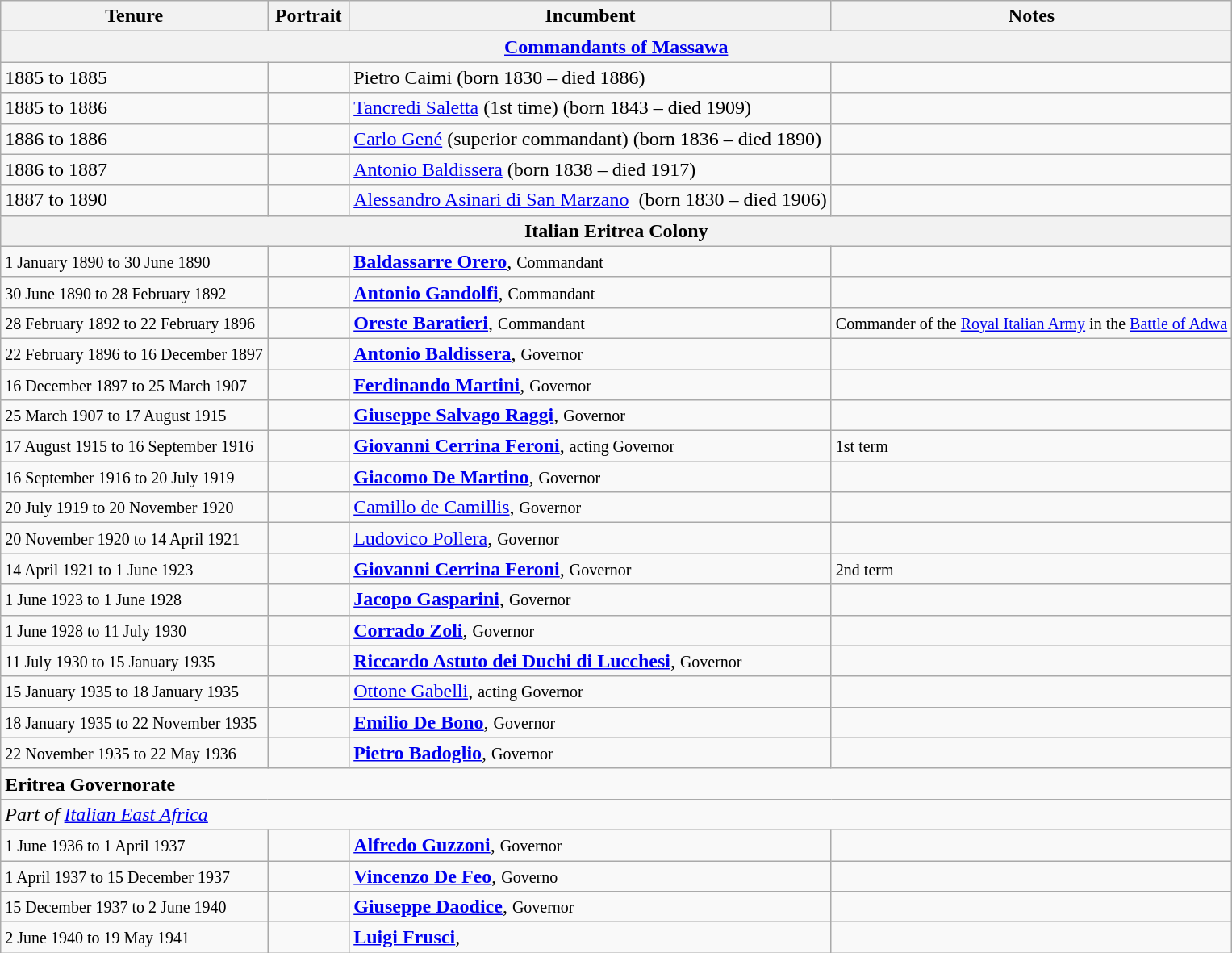<table class="wikitable">
<tr>
<th>Tenure</th>
<th width="60px">Portrait</th>
<th>Incumbent</th>
<th>Notes</th>
</tr>
<tr>
<th colspan="4"><a href='#'>Commandants of Massawa</a></th>
</tr>
<tr>
<td>1885 to 1885</td>
<td></td>
<td>Pietro Caimi                       (born 1830 – died 1886)</td>
<td></td>
</tr>
<tr>
<td>1885 to 1886</td>
<td></td>
<td><a href='#'>Tancredi Saletta</a> (1st time) (born 1843 – died 1909)</td>
<td></td>
</tr>
<tr>
<td>1886 to 1886</td>
<td></td>
<td><a href='#'>Carlo Gené</a> (superior commandant) (born 1836 – died 1890)</td>
<td></td>
</tr>
<tr>
<td>1886 to 1887</td>
<td></td>
<td><a href='#'>Antonio Baldissera</a> (born 1838 – died 1917)</td>
<td></td>
</tr>
<tr>
<td>1887 to 1890</td>
<td></td>
<td><a href='#'>Alessandro Asinari di San Marzano</a>  (born 1830 – died 1906)</td>
<td></td>
</tr>
<tr>
<th colspan="4"><strong>Italian Eritrea Colony</strong></th>
</tr>
<tr>
<td><small>1 January 1890 to 30 June 1890</small></td>
<td></td>
<td><strong><a href='#'>Baldassarre Orero</a></strong>, <small>Commandant</small></td>
<td></td>
</tr>
<tr>
<td><small>30 June 1890 to 28 February 1892</small></td>
<td></td>
<td><strong><a href='#'>Antonio Gandolfi</a></strong>, <small>Commandant</small></td>
<td></td>
</tr>
<tr>
<td><small>28 February 1892 to 22 February 1896</small></td>
<td></td>
<td><strong><a href='#'>Oreste Baratieri</a></strong>, <small>Commandant</small></td>
<td><small>Commander of the <a href='#'>Royal Italian Army</a> in the <a href='#'>Battle of Adwa</a></small></td>
</tr>
<tr>
<td><small>22 February 1896 to 16 December 1897</small></td>
<td></td>
<td><strong><a href='#'>Antonio Baldissera</a></strong>, <small>Governor</small></td>
<td></td>
</tr>
<tr>
<td><small>16 December 1897 to 25 March 1907</small></td>
<td></td>
<td><strong><a href='#'>Ferdinando Martini</a></strong>, <small>Governor</small></td>
<td></td>
</tr>
<tr>
<td><small>25 March 1907 to 17 August 1915</small></td>
<td></td>
<td><strong><a href='#'>Giuseppe Salvago Raggi</a></strong>, <small>Governor</small></td>
<td></td>
</tr>
<tr>
<td><small>17 August 1915 to 16 September 1916</small></td>
<td></td>
<td><strong><a href='#'>Giovanni Cerrina Feroni</a></strong>, <small>acting Governor</small></td>
<td><small>1st term</small></td>
</tr>
<tr>
<td><small>16 September 1916 to 20 July 1919</small></td>
<td></td>
<td><strong><a href='#'>Giacomo De Martino</a></strong>, <small>Governor</small></td>
<td></td>
</tr>
<tr>
<td><small>20 July 1919 to 20 November 1920</small></td>
<td></td>
<td><a href='#'>Camillo de Camillis</a>, <small>Governor</small></td>
<td></td>
</tr>
<tr>
<td><small>20 November 1920 to 14 April 1921</small></td>
<td></td>
<td><a href='#'>Ludovico Pollera</a>, <small>Governor</small></td>
<td></td>
</tr>
<tr>
<td><small>14 April 1921 to 1 June 1923</small></td>
<td></td>
<td><strong><a href='#'>Giovanni Cerrina Feroni</a></strong>, <small>Governor</small></td>
<td><small>2nd term</small></td>
</tr>
<tr>
<td><small>1 June 1923 to 1 June 1928</small></td>
<td></td>
<td><strong><a href='#'>Jacopo Gasparini</a></strong>, <small>Governor</small></td>
<td></td>
</tr>
<tr>
<td><small>1 June 1928 to 11 July 1930</small></td>
<td></td>
<td><strong><a href='#'>Corrado Zoli</a></strong>, <small>Governor</small></td>
<td></td>
</tr>
<tr>
<td><small>11 July 1930 to 15 January 1935</small></td>
<td></td>
<td><strong><a href='#'>Riccardo Astuto dei Duchi di Lucchesi</a></strong>, <small>Governor</small></td>
<td></td>
</tr>
<tr>
<td><small>15 January 1935 to 18 January 1935</small></td>
<td></td>
<td><a href='#'>Ottone Gabelli</a>, <small>acting Governor</small></td>
<td></td>
</tr>
<tr>
<td><small>18 January 1935 to 22 November 1935</small></td>
<td></td>
<td><strong><a href='#'>Emilio De Bono</a></strong>, <small>Governor</small></td>
<td></td>
</tr>
<tr>
<td><small>22 November 1935 to 22 May 1936</small></td>
<td></td>
<td><strong><a href='#'>Pietro Badoglio</a></strong>, <small>Governor</small></td>
<td></td>
</tr>
<tr style="vertical-align:top">
<td colspan="4"><strong>Eritrea Governorate</strong></td>
</tr>
<tr style="vertical-align:top">
<td colspan="4"><em>Part of <a href='#'>Italian East Africa</a></em></td>
</tr>
<tr>
<td><small>1 June 1936 to 1 April 1937</small></td>
<td></td>
<td><strong><a href='#'>Alfredo Guzzoni</a></strong>, <small>Governor</small></td>
<td></td>
</tr>
<tr>
<td><small>1 April 1937 to 15 December 1937</small></td>
<td></td>
<td><strong><a href='#'>Vincenzo De Feo</a></strong>, <small>Governo</small></td>
<td></td>
</tr>
<tr>
<td><small>15 December 1937 to 2 June 1940</small></td>
<td></td>
<td><strong><a href='#'>Giuseppe Daodice</a></strong>, <small>Governor</small></td>
<td></td>
</tr>
<tr>
<td><small>2 June 1940 to 19 May 1941</small></td>
<td></td>
<td><strong><a href='#'>Luigi Frusci</a></strong>,</td>
<td></td>
</tr>
</table>
